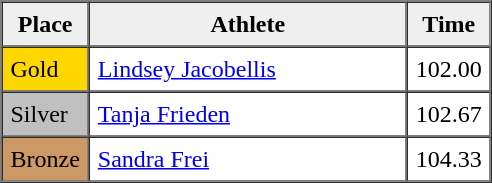<table border=1 cellpadding=5 cellspacing=0>
<tr>
<th style="background:#efefef;" width="20">Place</th>
<th style="background:#efefef;" width="200">Athlete</th>
<th style="background:#efefef;" width="20">Time</th>
</tr>
<tr align=left>
<td style="background:gold;">Gold</td>
<td><a href='#'>Lindsey Jacobellis</a></td>
<td>102.00</td>
</tr>
<tr align=left>
<td style="background:silver;">Silver</td>
<td><a href='#'>Tanja Frieden</a></td>
<td>102.67</td>
</tr>
<tr align=left>
<td style="background:#CC9966;">Bronze</td>
<td><a href='#'>Sandra Frei</a></td>
<td>104.33</td>
</tr>
</table>
